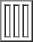<table border="1">
<tr>
<td valign="center"><br></td>
<td valign="center"><br></td>
<td valign="center"><br></td>
</tr>
</table>
